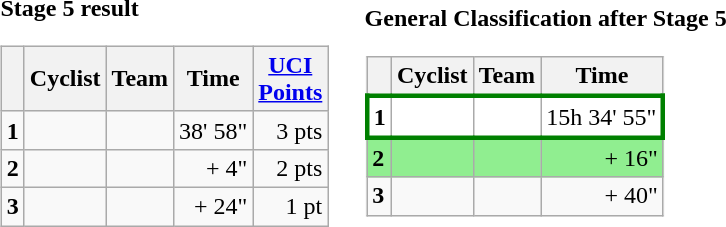<table>
<tr>
<td><strong>Stage 5 result</strong><br><table class="wikitable">
<tr>
<th></th>
<th>Cyclist</th>
<th>Team</th>
<th>Time</th>
<th><a href='#'>UCI<br>Points</a></th>
</tr>
<tr>
<td><strong>1</strong></td>
<td></td>
<td></td>
<td align=right>38' 58"</td>
<td align=right>3 pts</td>
</tr>
<tr>
<td><strong>2</strong></td>
<td></td>
<td></td>
<td align=right>+ 4"</td>
<td align=right>2 pts</td>
</tr>
<tr>
<td><strong>3</strong></td>
<td></td>
<td></td>
<td align=right>+ 24"</td>
<td align=right>1 pt</td>
</tr>
</table>
</td>
<td></td>
<td><strong>General Classification after Stage 5</strong><br><table class="wikitable">
<tr>
<th></th>
<th>Cyclist</th>
<th>Team</th>
<th>Time</th>
</tr>
<tr style="border:3px solid green; background:white">
<td><strong>1</strong></td>
<td></td>
<td></td>
<td align=right>15h 34' 55"</td>
</tr>
<tr style="background:lightgreen">
<td><strong>2</strong></td>
<td></td>
<td></td>
<td align=right>+ 16"</td>
</tr>
<tr>
<td><strong>3</strong></td>
<td></td>
<td></td>
<td align=right>+ 40"</td>
</tr>
</table>
</td>
</tr>
</table>
